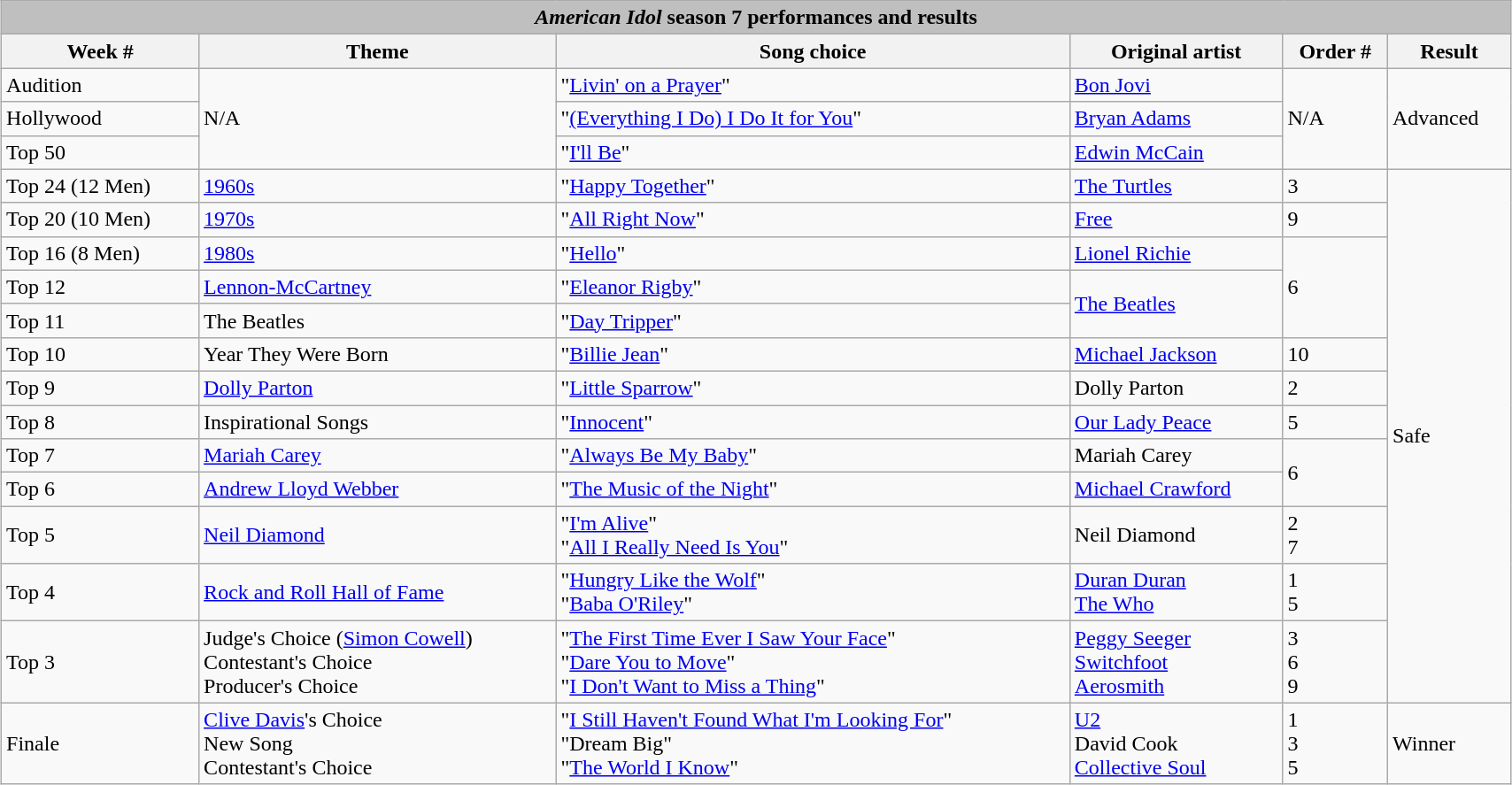<table class="wikitable collapsible autocollapse" style="width:90%; margin:1em auto 1em auto;">
<tr>
<th colspan="6" style="background:#BFBFBF;"><em>American Idol</em> season 7 performances and results</th>
</tr>
<tr>
<th>Week #</th>
<th>Theme</th>
<th>Song choice</th>
<th>Original artist</th>
<th>Order #</th>
<th>Result</th>
</tr>
<tr>
<td>Audition</td>
<td rowspan="3">N/A</td>
<td>"<a href='#'>Livin' on a Prayer</a>"</td>
<td><a href='#'>Bon Jovi</a></td>
<td rowspan="3">N/A</td>
<td rowspan="3">Advanced</td>
</tr>
<tr>
<td>Hollywood</td>
<td>"<a href='#'>(Everything I Do) I Do It for You</a>"</td>
<td><a href='#'>Bryan Adams</a></td>
</tr>
<tr>
<td>Top 50</td>
<td>"<a href='#'>I'll Be</a>"</td>
<td><a href='#'>Edwin McCain</a></td>
</tr>
<tr>
<td>Top 24 (12 Men)</td>
<td><a href='#'>1960s</a></td>
<td>"<a href='#'>Happy Together</a>"</td>
<td><a href='#'>The Turtles</a></td>
<td>3</td>
<td rowspan="13">Safe</td>
</tr>
<tr>
<td>Top 20 (10 Men)</td>
<td><a href='#'>1970s</a></td>
<td>"<a href='#'>All Right Now</a>"</td>
<td><a href='#'>Free</a></td>
<td>9</td>
</tr>
<tr>
<td>Top 16 (8 Men)</td>
<td><a href='#'>1980s</a></td>
<td>"<a href='#'>Hello</a>"</td>
<td><a href='#'>Lionel Richie</a></td>
<td rowspan="3">6</td>
</tr>
<tr>
<td>Top 12</td>
<td><a href='#'>Lennon-McCartney</a></td>
<td>"<a href='#'>Eleanor Rigby</a>"</td>
<td rowspan="2"><a href='#'>The Beatles</a></td>
</tr>
<tr>
<td>Top 11</td>
<td>The Beatles</td>
<td>"<a href='#'>Day Tripper</a>"</td>
</tr>
<tr>
<td>Top 10</td>
<td>Year They Were Born</td>
<td>"<a href='#'>Billie Jean</a>"</td>
<td><a href='#'>Michael Jackson</a></td>
<td>10</td>
</tr>
<tr>
<td>Top 9</td>
<td><a href='#'>Dolly Parton</a></td>
<td>"<a href='#'>Little Sparrow</a>"</td>
<td>Dolly Parton</td>
<td>2</td>
</tr>
<tr>
<td>Top 8</td>
<td>Inspirational Songs</td>
<td>"<a href='#'>Innocent</a>"</td>
<td><a href='#'>Our Lady Peace</a></td>
<td>5</td>
</tr>
<tr>
<td>Top 7</td>
<td><a href='#'>Mariah Carey</a></td>
<td>"<a href='#'>Always Be My Baby</a>"</td>
<td>Mariah Carey</td>
<td rowspan="2">6</td>
</tr>
<tr>
<td>Top 6</td>
<td><a href='#'>Andrew Lloyd Webber</a></td>
<td>"<a href='#'>The Music of the Night</a>"</td>
<td><a href='#'>Michael Crawford</a></td>
</tr>
<tr>
<td>Top 5</td>
<td><a href='#'>Neil Diamond</a></td>
<td>"<a href='#'>I'm Alive</a>" <br> "<a href='#'>All I Really Need Is You</a>"</td>
<td>Neil Diamond</td>
<td>2<br>7</td>
</tr>
<tr>
<td>Top 4</td>
<td><a href='#'>Rock and Roll Hall of Fame</a></td>
<td>"<a href='#'>Hungry Like the Wolf</a>"<br>"<a href='#'>Baba O'Riley</a>"</td>
<td><a href='#'>Duran Duran</a><br><a href='#'>The Who</a></td>
<td>1<br>5</td>
</tr>
<tr>
<td>Top 3</td>
<td>Judge's Choice (<a href='#'>Simon Cowell</a>)<br>Contestant's Choice<br>Producer's Choice</td>
<td>"<a href='#'>The First Time Ever I Saw Your Face</a>"<br>"<a href='#'>Dare You to Move</a>"<br>"<a href='#'>I Don't Want to Miss a Thing</a>"</td>
<td><a href='#'>Peggy Seeger</a><br><a href='#'>Switchfoot</a><br><a href='#'>Aerosmith</a></td>
<td>3<br>6<br>9</td>
</tr>
<tr>
<td>Finale</td>
<td><a href='#'>Clive Davis</a>'s Choice<br>New Song<br>Contestant's Choice</td>
<td>"<a href='#'>I Still Haven't Found What I'm Looking For</a>"<br>"Dream Big"<br>"<a href='#'>The World I Know</a>"</td>
<td><a href='#'>U2</a><br>David Cook<br><a href='#'>Collective Soul</a></td>
<td>1<br>3<br>5</td>
<td>Winner</td>
</tr>
</table>
